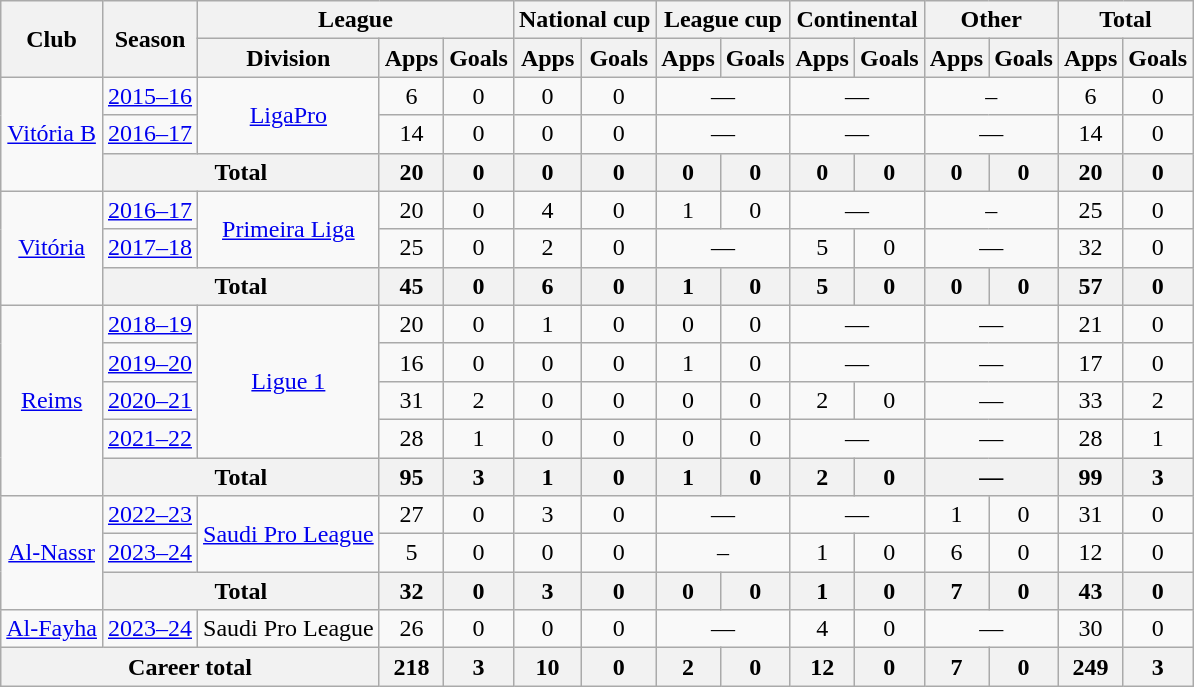<table class="wikitable" style="text-align:center">
<tr>
<th rowspan="2">Club</th>
<th rowspan="2">Season</th>
<th colspan="3">League</th>
<th colspan="2">National cup</th>
<th colspan="2">League cup</th>
<th colspan="2">Continental</th>
<th colspan="2">Other</th>
<th colspan="2">Total</th>
</tr>
<tr>
<th>Division</th>
<th>Apps</th>
<th>Goals</th>
<th>Apps</th>
<th>Goals</th>
<th>Apps</th>
<th>Goals</th>
<th>Apps</th>
<th>Goals</th>
<th>Apps</th>
<th>Goals</th>
<th>Apps</th>
<th>Goals</th>
</tr>
<tr>
<td rowspan="3"><a href='#'>Vitória B</a></td>
<td><a href='#'>2015–16</a></td>
<td rowspan="2"><a href='#'>LigaPro</a></td>
<td>6</td>
<td>0</td>
<td>0</td>
<td>0</td>
<td colspan="2">—</td>
<td colspan="2">—</td>
<td colspan="2">–</td>
<td>6</td>
<td>0</td>
</tr>
<tr>
<td><a href='#'>2016–17</a></td>
<td>14</td>
<td>0</td>
<td>0</td>
<td>0</td>
<td colspan="2">—</td>
<td colspan="2">—</td>
<td colspan="2">—</td>
<td>14</td>
<td>0</td>
</tr>
<tr>
<th colspan="2">Total</th>
<th>20</th>
<th>0</th>
<th>0</th>
<th>0</th>
<th>0</th>
<th>0</th>
<th>0</th>
<th>0</th>
<th>0</th>
<th>0</th>
<th>20</th>
<th>0</th>
</tr>
<tr>
<td rowspan="3"><a href='#'>Vitória</a></td>
<td><a href='#'>2016–17</a></td>
<td rowspan="2"><a href='#'>Primeira Liga</a></td>
<td>20</td>
<td>0</td>
<td>4</td>
<td>0</td>
<td>1</td>
<td>0</td>
<td colspan="2">—</td>
<td colspan="2">–</td>
<td>25</td>
<td>0</td>
</tr>
<tr>
<td><a href='#'>2017–18</a></td>
<td>25</td>
<td>0</td>
<td>2</td>
<td>0</td>
<td colspan="2">—</td>
<td>5</td>
<td>0</td>
<td colspan="2">—</td>
<td>32</td>
<td>0</td>
</tr>
<tr>
<th colspan="2">Total</th>
<th>45</th>
<th>0</th>
<th>6</th>
<th>0</th>
<th>1</th>
<th>0</th>
<th>5</th>
<th>0</th>
<th>0</th>
<th>0</th>
<th>57</th>
<th>0</th>
</tr>
<tr>
<td rowspan="5"><a href='#'>Reims</a></td>
<td><a href='#'>2018–19</a></td>
<td rowspan="4"><a href='#'>Ligue 1</a></td>
<td>20</td>
<td>0</td>
<td>1</td>
<td>0</td>
<td>0</td>
<td>0</td>
<td colspan="2">—</td>
<td colspan="2">—</td>
<td>21</td>
<td>0</td>
</tr>
<tr>
<td><a href='#'>2019–20</a></td>
<td>16</td>
<td>0</td>
<td>0</td>
<td>0</td>
<td>1</td>
<td>0</td>
<td colspan="2">—</td>
<td colspan="2">—</td>
<td>17</td>
<td>0</td>
</tr>
<tr>
<td><a href='#'>2020–21</a></td>
<td>31</td>
<td>2</td>
<td>0</td>
<td>0</td>
<td>0</td>
<td>0</td>
<td>2</td>
<td>0</td>
<td colspan="2">—</td>
<td>33</td>
<td>2</td>
</tr>
<tr>
<td><a href='#'>2021–22</a></td>
<td>28</td>
<td>1</td>
<td>0</td>
<td>0</td>
<td>0</td>
<td>0</td>
<td colspan="2">—</td>
<td colspan="2">—</td>
<td>28</td>
<td>1</td>
</tr>
<tr>
<th colspan="2">Total</th>
<th>95</th>
<th>3</th>
<th>1</th>
<th>0</th>
<th>1</th>
<th>0</th>
<th>2</th>
<th>0</th>
<th colspan="2">—</th>
<th>99</th>
<th>3</th>
</tr>
<tr>
<td rowspan="3"><a href='#'>Al-Nassr</a></td>
<td><a href='#'>2022–23</a></td>
<td rowspan="2"><a href='#'>Saudi Pro League</a></td>
<td>27</td>
<td>0</td>
<td>3</td>
<td>0</td>
<td colspan="2">—</td>
<td colspan="2">—</td>
<td>1</td>
<td>0</td>
<td>31</td>
<td>0</td>
</tr>
<tr>
<td><a href='#'>2023–24</a></td>
<td>5</td>
<td>0</td>
<td>0</td>
<td>0</td>
<td colspan="2">–</td>
<td>1</td>
<td>0</td>
<td>6</td>
<td>0</td>
<td>12</td>
<td>0</td>
</tr>
<tr>
<th colspan="2">Total</th>
<th>32</th>
<th>0</th>
<th>3</th>
<th>0</th>
<th>0</th>
<th>0</th>
<th>1</th>
<th>0</th>
<th>7</th>
<th>0</th>
<th>43</th>
<th>0</th>
</tr>
<tr>
<td><a href='#'>Al-Fayha</a></td>
<td><a href='#'>2023–24</a></td>
<td>Saudi Pro League</td>
<td>26</td>
<td>0</td>
<td>0</td>
<td>0</td>
<td colspan="2">—</td>
<td>4</td>
<td>0</td>
<td colspan="2">—</td>
<td>30</td>
<td>0</td>
</tr>
<tr>
<th colspan="3">Career total</th>
<th>218</th>
<th>3</th>
<th>10</th>
<th>0</th>
<th>2</th>
<th>0</th>
<th>12</th>
<th>0</th>
<th>7</th>
<th>0</th>
<th>249</th>
<th>3</th>
</tr>
</table>
